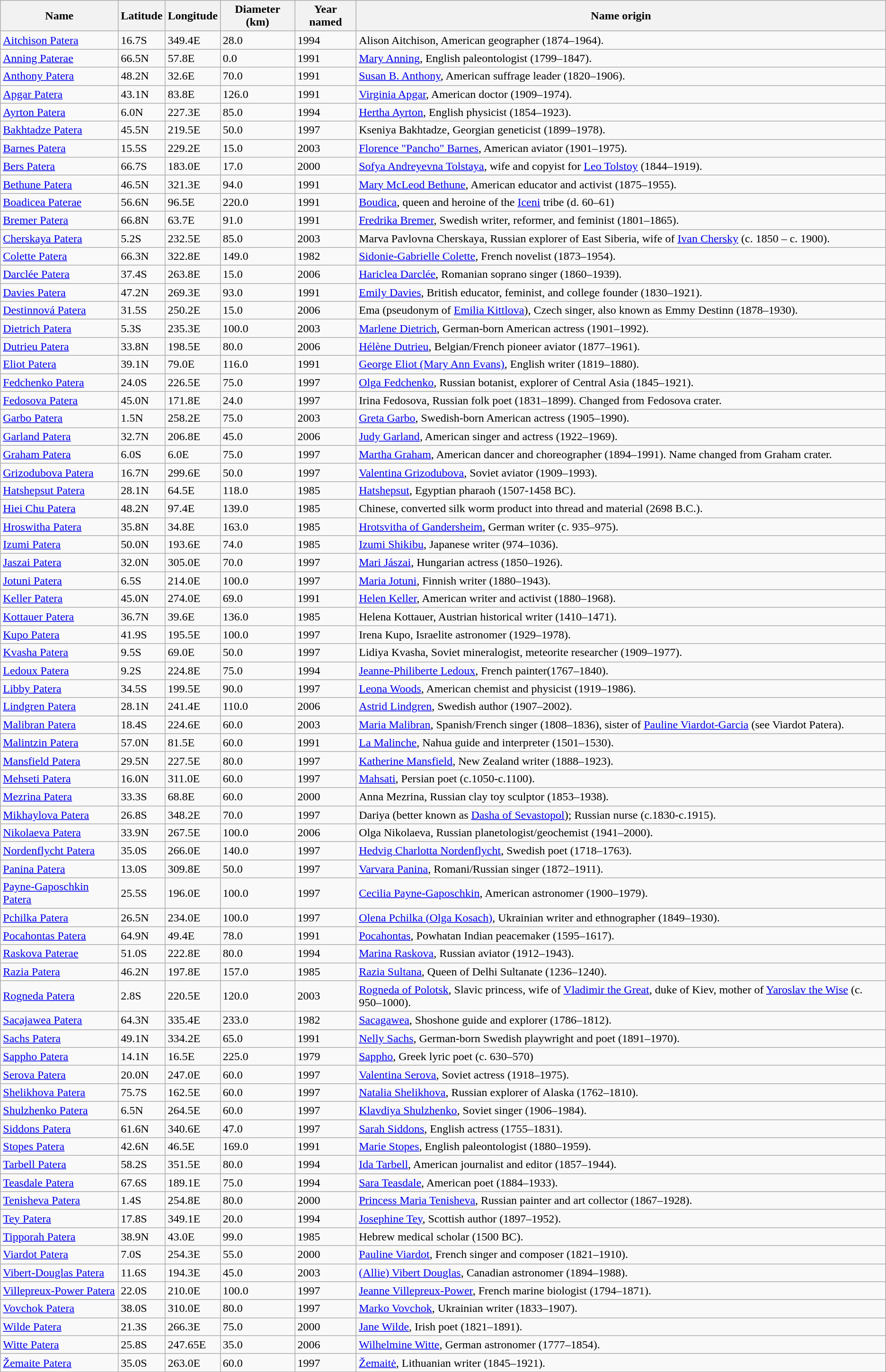<table class="wikitable sortable">
<tr>
<th>Name</th>
<th>Latitude</th>
<th>Longitude</th>
<th>Diameter (km)</th>
<th>Year named</th>
<th>Name origin</th>
</tr>
<tr>
<td><a href='#'>Aitchison Patera</a></td>
<td>16.7S</td>
<td>349.4E</td>
<td>28.0</td>
<td>1994</td>
<td>Alison Aitchison, American geographer (1874–1964).</td>
</tr>
<tr>
<td><a href='#'>Anning Paterae</a></td>
<td>66.5N</td>
<td>57.8E</td>
<td>0.0</td>
<td>1991</td>
<td><a href='#'>Mary Anning</a>, English paleontologist (1799–1847).</td>
</tr>
<tr>
<td><a href='#'>Anthony Patera</a></td>
<td>48.2N</td>
<td>32.6E</td>
<td>70.0</td>
<td>1991</td>
<td><a href='#'>Susan B. Anthony</a>, American suffrage leader (1820–1906).</td>
</tr>
<tr>
<td><a href='#'>Apgar Patera</a></td>
<td>43.1N</td>
<td>83.8E</td>
<td>126.0</td>
<td>1991</td>
<td><a href='#'>Virginia Apgar</a>, American doctor (1909–1974).</td>
</tr>
<tr>
<td><a href='#'>Ayrton Patera</a></td>
<td>6.0N</td>
<td>227.3E</td>
<td>85.0</td>
<td>1994</td>
<td><a href='#'>Hertha Ayrton</a>, English physicist (1854–1923).</td>
</tr>
<tr>
<td><a href='#'>Bakhtadze Patera</a></td>
<td>45.5N</td>
<td>219.5E</td>
<td>50.0</td>
<td>1997</td>
<td>Kseniya Bakhtadze, Georgian geneticist (1899–1978).</td>
</tr>
<tr>
<td><a href='#'>Barnes Patera</a></td>
<td>15.5S</td>
<td>229.2E</td>
<td>15.0</td>
<td>2003</td>
<td><a href='#'>Florence "Pancho" Barnes</a>, American aviator (1901–1975).</td>
</tr>
<tr>
<td><a href='#'>Bers Patera</a></td>
<td>66.7S</td>
<td>183.0E</td>
<td>17.0</td>
<td>2000</td>
<td><a href='#'>Sofya Andreyevna Tolstaya</a>, wife and copyist for <a href='#'>Leo Tolstoy</a> (1844–1919).</td>
</tr>
<tr>
<td><a href='#'>Bethune Patera</a></td>
<td>46.5N</td>
<td>321.3E</td>
<td>94.0</td>
<td>1991</td>
<td><a href='#'>Mary McLeod Bethune</a>, American educator and activist (1875–1955).</td>
</tr>
<tr>
<td><a href='#'>Boadicea Paterae</a></td>
<td>56.6N</td>
<td>96.5E</td>
<td>220.0</td>
<td>1991</td>
<td><a href='#'>Boudica</a>, queen and heroine of the <a href='#'>Iceni</a> tribe (d. 60–61)</td>
</tr>
<tr>
<td><a href='#'>Bremer Patera</a></td>
<td>66.8N</td>
<td>63.7E</td>
<td>91.0</td>
<td>1991</td>
<td><a href='#'>Fredrika Bremer</a>, Swedish writer, reformer, and feminist (1801–1865).</td>
</tr>
<tr>
<td><a href='#'>Cherskaya Patera</a></td>
<td>5.2S</td>
<td>232.5E</td>
<td>85.0</td>
<td>2003</td>
<td>Marva Pavlovna Cherskaya, Russian explorer of East Siberia, wife of <a href='#'>Ivan Chersky</a> (c. 1850 – c. 1900).</td>
</tr>
<tr>
<td><a href='#'>Colette Patera</a></td>
<td>66.3N</td>
<td>322.8E</td>
<td>149.0</td>
<td>1982</td>
<td><a href='#'>Sidonie-Gabrielle Colette</a>, French novelist (1873–1954).</td>
</tr>
<tr>
<td><a href='#'>Darclée Patera</a></td>
<td>37.4S</td>
<td>263.8E</td>
<td>15.0</td>
<td>2006</td>
<td><a href='#'>Hariclea Darclée</a>, Romanian soprano singer (1860–1939).</td>
</tr>
<tr>
<td><a href='#'>Davies Patera</a></td>
<td>47.2N</td>
<td>269.3E</td>
<td>93.0</td>
<td>1991</td>
<td><a href='#'>Emily Davies</a>, British educator, feminist, and college founder (1830–1921).</td>
</tr>
<tr>
<td><a href='#'>Destinnová Patera</a></td>
<td>31.5S</td>
<td>250.2E</td>
<td>15.0</td>
<td>2006</td>
<td>Ema (pseudonym of <a href='#'>Emilia Kittlova</a>), Czech singer, also known as Emmy Destinn (1878–1930).</td>
</tr>
<tr>
<td><a href='#'>Dietrich Patera</a></td>
<td>5.3S</td>
<td>235.3E</td>
<td>100.0</td>
<td>2003</td>
<td><a href='#'>Marlene Dietrich</a>, German-born American actress (1901–1992).</td>
</tr>
<tr>
<td><a href='#'>Dutrieu Patera</a></td>
<td>33.8N</td>
<td>198.5E</td>
<td>80.0</td>
<td>2006</td>
<td><a href='#'>Hélène Dutrieu</a>, Belgian/French pioneer aviator (1877–1961).</td>
</tr>
<tr>
<td><a href='#'>Eliot Patera</a></td>
<td>39.1N</td>
<td>79.0E</td>
<td>116.0</td>
<td>1991</td>
<td><a href='#'>George Eliot (Mary Ann Evans)</a>, English writer (1819–1880).</td>
</tr>
<tr>
<td><a href='#'>Fedchenko Patera</a></td>
<td>24.0S</td>
<td>226.5E</td>
<td>75.0</td>
<td>1997</td>
<td><a href='#'>Olga Fedchenko</a>, Russian botanist, explorer of Central Asia (1845–1921).</td>
</tr>
<tr>
<td><a href='#'>Fedosova Patera</a></td>
<td>45.0N</td>
<td>171.8E</td>
<td>24.0</td>
<td>1997</td>
<td>Irina Fedosova, Russian folk poet (1831–1899). Changed from Fedosova crater.</td>
</tr>
<tr>
<td><a href='#'>Garbo Patera</a></td>
<td>1.5N</td>
<td>258.2E</td>
<td>75.0</td>
<td>2003</td>
<td><a href='#'>Greta Garbo</a>, Swedish-born American actress (1905–1990).</td>
</tr>
<tr>
<td><a href='#'>Garland Patera</a></td>
<td>32.7N</td>
<td>206.8E</td>
<td>45.0</td>
<td>2006</td>
<td><a href='#'>Judy Garland</a>, American singer and actress (1922–1969).</td>
</tr>
<tr>
<td><a href='#'>Graham Patera</a></td>
<td>6.0S</td>
<td>6.0E</td>
<td>75.0</td>
<td>1997</td>
<td><a href='#'>Martha Graham</a>, American dancer and choreographer (1894–1991). Name changed from Graham crater.</td>
</tr>
<tr>
<td><a href='#'>Grizodubova Patera</a></td>
<td>16.7N</td>
<td>299.6E</td>
<td>50.0</td>
<td>1997</td>
<td><a href='#'>Valentina Grizodubova</a>, Soviet aviator (1909–1993).</td>
</tr>
<tr>
<td><a href='#'>Hatshepsut Patera</a></td>
<td>28.1N</td>
<td>64.5E</td>
<td>118.0</td>
<td>1985</td>
<td><a href='#'>Hatshepsut</a>, Egyptian pharaoh (1507-1458 BC).</td>
</tr>
<tr>
<td><a href='#'>Hiei Chu Patera</a></td>
<td>48.2N</td>
<td>97.4E</td>
<td>139.0</td>
<td>1985</td>
<td>Chinese, converted silk worm product into thread and material (2698 B.C.).</td>
</tr>
<tr>
<td><a href='#'>Hroswitha Patera</a></td>
<td>35.8N</td>
<td>34.8E</td>
<td>163.0</td>
<td>1985</td>
<td><a href='#'>Hrotsvitha of Gandersheim</a>, German writer (c. 935–975).</td>
</tr>
<tr>
<td><a href='#'>Izumi Patera</a></td>
<td>50.0N</td>
<td>193.6E</td>
<td>74.0</td>
<td>1985</td>
<td><a href='#'>Izumi Shikibu</a>, Japanese writer (974–1036).</td>
</tr>
<tr>
<td><a href='#'>Jaszai Patera</a></td>
<td>32.0N</td>
<td>305.0E</td>
<td>70.0</td>
<td>1997</td>
<td><a href='#'>Mari Jászai</a>, Hungarian actress (1850–1926).</td>
</tr>
<tr>
<td><a href='#'>Jotuni Patera</a></td>
<td>6.5S</td>
<td>214.0E</td>
<td>100.0</td>
<td>1997</td>
<td><a href='#'>Maria Jotuni</a>, Finnish writer (1880–1943).</td>
</tr>
<tr>
<td><a href='#'>Keller Patera</a></td>
<td>45.0N</td>
<td>274.0E</td>
<td>69.0</td>
<td>1991</td>
<td><a href='#'>Helen Keller</a>, American writer and activist (1880–1968).</td>
</tr>
<tr>
<td><a href='#'>Kottauer Patera</a></td>
<td>36.7N</td>
<td>39.6E</td>
<td>136.0</td>
<td>1985</td>
<td>Helena Kottauer, Austrian historical writer (1410–1471).</td>
</tr>
<tr>
<td><a href='#'>Kupo Patera</a></td>
<td>41.9S</td>
<td>195.5E</td>
<td>100.0</td>
<td>1997</td>
<td>Irena Kupo, Israelite astronomer (1929–1978).</td>
</tr>
<tr>
<td><a href='#'>Kvasha Patera</a></td>
<td>9.5S</td>
<td>69.0E</td>
<td>50.0</td>
<td>1997</td>
<td>Lidiya Kvasha, Soviet mineralogist, meteorite researcher (1909–1977).</td>
</tr>
<tr>
<td><a href='#'>Ledoux Patera</a></td>
<td>9.2S</td>
<td>224.8E</td>
<td>75.0</td>
<td>1994</td>
<td><a href='#'>Jeanne-Philiberte Ledoux</a>, French painter(1767–1840).</td>
</tr>
<tr>
<td><a href='#'>Libby Patera</a></td>
<td>34.5S</td>
<td>199.5E</td>
<td>90.0</td>
<td>1997</td>
<td><a href='#'>Leona Woods</a>, American chemist and physicist (1919–1986).</td>
</tr>
<tr>
<td><a href='#'>Lindgren Patera</a></td>
<td>28.1N</td>
<td>241.4E</td>
<td>110.0</td>
<td>2006</td>
<td><a href='#'>Astrid Lindgren</a>, Swedish author (1907–2002).</td>
</tr>
<tr>
<td><a href='#'>Malibran Patera</a></td>
<td>18.4S</td>
<td>224.6E</td>
<td>60.0</td>
<td>2003</td>
<td><a href='#'>Maria Malibran</a>, Spanish/French singer (1808–1836), sister of <a href='#'>Pauline Viardot-Garcia</a> (see Viardot Patera).</td>
</tr>
<tr>
<td><a href='#'>Malintzin Patera</a></td>
<td>57.0N</td>
<td>81.5E</td>
<td>60.0</td>
<td>1991</td>
<td><a href='#'>La Malinche</a>, Nahua guide and interpreter (1501–1530).</td>
</tr>
<tr>
<td><a href='#'>Mansfield Patera</a></td>
<td>29.5N</td>
<td>227.5E</td>
<td>80.0</td>
<td>1997</td>
<td><a href='#'>Katherine Mansfield</a>, New Zealand writer (1888–1923).</td>
</tr>
<tr>
<td><a href='#'>Mehseti Patera</a></td>
<td>16.0N</td>
<td>311.0E</td>
<td>60.0</td>
<td>1997</td>
<td><a href='#'>Mahsati</a>, Persian poet (c.1050-c.1100).</td>
</tr>
<tr>
<td><a href='#'>Mezrina Patera</a></td>
<td>33.3S</td>
<td>68.8E</td>
<td>60.0</td>
<td>2000</td>
<td>Anna Mezrina, Russian clay toy sculptor (1853–1938).</td>
</tr>
<tr>
<td><a href='#'>Mikhaylova Patera</a></td>
<td>26.8S</td>
<td>348.2E</td>
<td>70.0</td>
<td>1997</td>
<td>Dariya (better known as <a href='#'>Dasha of Sevastopol</a>); Russian nurse (c.1830-c.1915).</td>
</tr>
<tr>
<td><a href='#'>Nikolaeva Patera</a></td>
<td>33.9N</td>
<td>267.5E</td>
<td>100.0</td>
<td>2006</td>
<td>Olga Nikolaeva, Russian planetologist/geochemist (1941–2000).</td>
</tr>
<tr>
<td><a href='#'>Nordenflycht Patera</a></td>
<td>35.0S</td>
<td>266.0E</td>
<td>140.0</td>
<td>1997</td>
<td><a href='#'>Hedvig Charlotta Nordenflycht</a>, Swedish poet (1718–1763).</td>
</tr>
<tr>
<td><a href='#'>Panina Patera</a></td>
<td>13.0S</td>
<td>309.8E</td>
<td>50.0</td>
<td>1997</td>
<td><a href='#'>Varvara Panina</a>, Romani/Russian singer (1872–1911).</td>
</tr>
<tr>
<td><a href='#'>Payne-Gaposchkin Patera</a></td>
<td>25.5S</td>
<td>196.0E</td>
<td>100.0</td>
<td>1997</td>
<td><a href='#'>Cecilia Payne-Gaposchkin</a>,  American astronomer (1900–1979).</td>
</tr>
<tr>
<td><a href='#'>Pchilka Patera</a></td>
<td>26.5N</td>
<td>234.0E</td>
<td>100.0</td>
<td>1997</td>
<td><a href='#'>Olena Pchilka (Olga Kosach)</a>, Ukrainian writer and ethnographer (1849–1930).</td>
</tr>
<tr>
<td><a href='#'>Pocahontas Patera</a></td>
<td>64.9N</td>
<td>49.4E</td>
<td>78.0</td>
<td>1991</td>
<td><a href='#'>Pocahontas</a>, Powhatan Indian peacemaker (1595–1617).</td>
</tr>
<tr>
<td><a href='#'>Raskova Paterae</a></td>
<td>51.0S</td>
<td>222.8E</td>
<td>80.0</td>
<td>1994</td>
<td><a href='#'>Marina Raskova</a>, Russian aviator (1912–1943).</td>
</tr>
<tr>
<td><a href='#'>Razia Patera</a></td>
<td>46.2N</td>
<td>197.8E</td>
<td>157.0</td>
<td>1985</td>
<td><a href='#'>Razia Sultana</a>, Queen of Delhi Sultanate (1236–1240).</td>
</tr>
<tr>
<td><a href='#'>Rogneda Patera</a></td>
<td>2.8S</td>
<td>220.5E</td>
<td>120.0</td>
<td>2003</td>
<td><a href='#'>Rogneda of Polotsk</a>, Slavic princess, wife of <a href='#'>Vladimir the Great</a>, duke of Kiev, mother of <a href='#'>Yaroslav the Wise</a> (c. 950–1000).</td>
</tr>
<tr>
<td><a href='#'>Sacajawea Patera</a></td>
<td>64.3N</td>
<td>335.4E</td>
<td>233.0</td>
<td>1982</td>
<td><a href='#'>Sacagawea</a>, Shoshone guide and explorer (1786–1812).</td>
</tr>
<tr>
<td><a href='#'>Sachs Patera</a></td>
<td>49.1N</td>
<td>334.2E</td>
<td>65.0</td>
<td>1991</td>
<td><a href='#'>Nelly Sachs</a>, German-born Swedish playwright and poet (1891–1970).</td>
</tr>
<tr>
<td><a href='#'>Sappho Patera</a></td>
<td>14.1N</td>
<td>16.5E</td>
<td>225.0</td>
<td>1979</td>
<td><a href='#'>Sappho</a>, Greek lyric poet (c. 630–570)</td>
</tr>
<tr>
<td><a href='#'>Serova Patera</a></td>
<td>20.0N</td>
<td>247.0E</td>
<td>60.0</td>
<td>1997</td>
<td><a href='#'>Valentina Serova</a>, Soviet actress (1918–1975).</td>
</tr>
<tr>
<td><a href='#'>Shelikhova Patera</a></td>
<td>75.7S</td>
<td>162.5E</td>
<td>60.0</td>
<td>1997</td>
<td><a href='#'>Natalia Shelikhova</a>, Russian explorer of Alaska (1762–1810).</td>
</tr>
<tr>
<td><a href='#'>Shulzhenko Patera</a></td>
<td>6.5N</td>
<td>264.5E</td>
<td>60.0</td>
<td>1997</td>
<td><a href='#'>Klavdiya Shulzhenko</a>, Soviet singer (1906–1984).</td>
</tr>
<tr>
<td><a href='#'>Siddons Patera</a></td>
<td>61.6N</td>
<td>340.6E</td>
<td>47.0</td>
<td>1997</td>
<td><a href='#'>Sarah Siddons</a>, English actress (1755–1831).</td>
</tr>
<tr>
<td><a href='#'>Stopes Patera</a></td>
<td>42.6N</td>
<td>46.5E</td>
<td>169.0</td>
<td>1991</td>
<td><a href='#'>Marie Stopes</a>, English paleontologist (1880–1959).</td>
</tr>
<tr>
<td><a href='#'>Tarbell Patera</a></td>
<td>58.2S</td>
<td>351.5E</td>
<td>80.0</td>
<td>1994</td>
<td><a href='#'>Ida Tarbell</a>,  American journalist and editor (1857–1944).</td>
</tr>
<tr>
<td><a href='#'>Teasdale Patera</a></td>
<td>67.6S</td>
<td>189.1E</td>
<td>75.0</td>
<td>1994</td>
<td><a href='#'>Sara Teasdale</a>, American poet (1884–1933).</td>
</tr>
<tr>
<td><a href='#'>Tenisheva Patera</a></td>
<td>1.4S</td>
<td>254.8E</td>
<td>80.0</td>
<td>2000</td>
<td><a href='#'>Princess Maria Tenisheva</a>, Russian painter and art collector (1867–1928).</td>
</tr>
<tr>
<td><a href='#'>Tey Patera</a></td>
<td>17.8S</td>
<td>349.1E</td>
<td>20.0</td>
<td>1994</td>
<td><a href='#'>Josephine Tey</a>, Scottish author (1897–1952).</td>
</tr>
<tr>
<td><a href='#'>Tipporah Patera</a></td>
<td>38.9N</td>
<td>43.0E</td>
<td>99.0</td>
<td>1985</td>
<td>Hebrew medical scholar (1500 BC).</td>
</tr>
<tr>
<td><a href='#'>Viardot Patera</a></td>
<td>7.0S</td>
<td>254.3E</td>
<td>55.0</td>
<td>2000</td>
<td><a href='#'>Pauline Viardot</a>, French singer and composer (1821–1910).</td>
</tr>
<tr>
<td><a href='#'>Vibert-Douglas Patera</a></td>
<td>11.6S</td>
<td>194.3E</td>
<td>45.0</td>
<td>2003</td>
<td><a href='#'>(Allie) Vibert Douglas</a>, Canadian astronomer (1894–1988).</td>
</tr>
<tr>
<td><a href='#'>Villepreux-Power Patera</a></td>
<td>22.0S</td>
<td>210.0E</td>
<td>100.0</td>
<td>1997</td>
<td><a href='#'>Jeanne Villepreux-Power</a>, French marine biologist (1794–1871).</td>
</tr>
<tr>
<td><a href='#'>Vovchok Patera</a></td>
<td>38.0S</td>
<td>310.0E</td>
<td>80.0</td>
<td>1997</td>
<td><a href='#'>Marko Vovchok</a>, Ukrainian writer (1833–1907).</td>
</tr>
<tr>
<td><a href='#'>Wilde Patera</a></td>
<td>21.3S</td>
<td>266.3E</td>
<td>75.0</td>
<td>2000</td>
<td><a href='#'>Jane Wilde</a>, Irish poet (1821–1891).</td>
</tr>
<tr>
<td><a href='#'>Witte Patera</a></td>
<td>25.8S</td>
<td>247.65E</td>
<td>35.0</td>
<td>2006</td>
<td><a href='#'>Wilhelmine Witte</a>, German astronomer (1777–1854).</td>
</tr>
<tr>
<td><a href='#'>Žemaite Patera</a></td>
<td>35.0S</td>
<td>263.0E</td>
<td>60.0</td>
<td>1997</td>
<td><a href='#'>Žemaitė</a>, Lithuanian writer (1845–1921).</td>
</tr>
</table>
